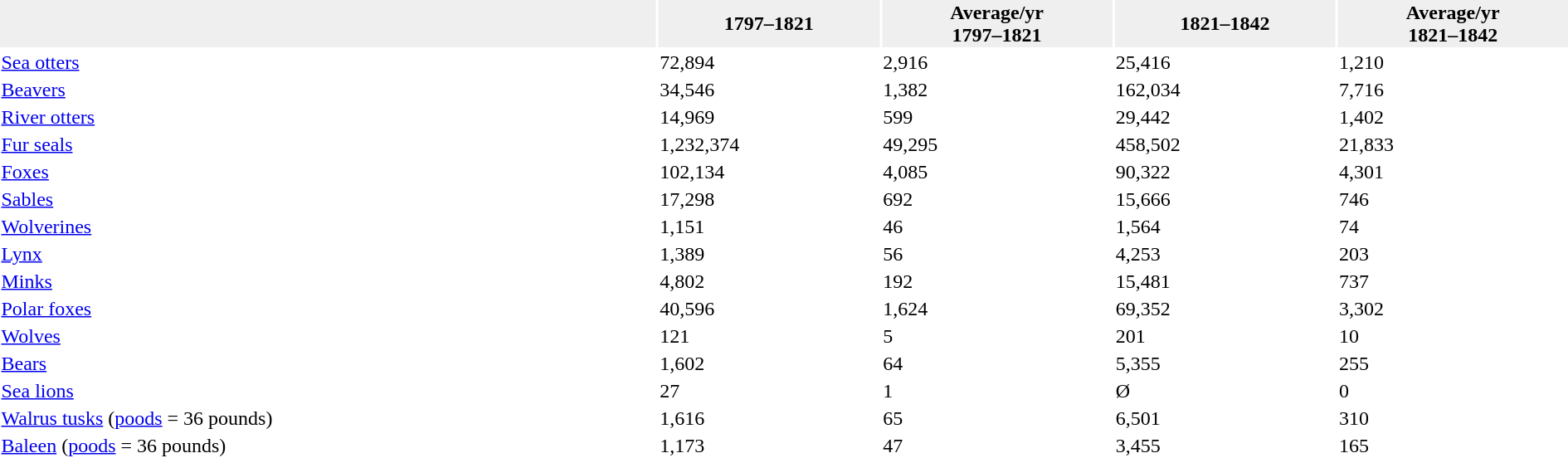<table class="toccolours" style="width: 100%; border-top: none;">
<tr style="background:#efefef;">
<th></th>
<th>1797–1821</th>
<th>Average/yr<br>1797–1821</th>
<th>1821–1842</th>
<th>Average/yr<br>1821–1842</th>
</tr>
<tr style="background:#ffffff">
<td><a href='#'>Sea otters</a></td>
<td>72,894</td>
<td>2,916</td>
<td>25,416</td>
<td>1,210</td>
</tr>
<tr style="background:#ffffff">
<td><a href='#'>Beavers</a></td>
<td>34,546</td>
<td>1,382</td>
<td>162,034</td>
<td>7,716</td>
</tr>
<tr style="background:#ffffff">
<td><a href='#'>River otters</a></td>
<td>14,969</td>
<td>599</td>
<td>29,442</td>
<td>1,402</td>
</tr>
<tr style="background:#ffffff">
<td><a href='#'>Fur seals</a></td>
<td>1,232,374</td>
<td>49,295</td>
<td>458,502</td>
<td>21,833</td>
</tr>
<tr style="background:#ffffff">
<td><a href='#'>Foxes</a></td>
<td>102,134</td>
<td>4,085</td>
<td>90,322</td>
<td>4,301</td>
</tr>
<tr style="background:#ffffff">
<td><a href='#'>Sables</a></td>
<td>17,298</td>
<td>692</td>
<td>15,666</td>
<td>746</td>
</tr>
<tr style="background:#ffffff">
<td><a href='#'>Wolverines</a></td>
<td>1,151</td>
<td>46</td>
<td>1,564</td>
<td>74</td>
</tr>
<tr style="background:#ffffff">
<td><a href='#'>Lynx</a></td>
<td>1,389</td>
<td>56</td>
<td>4,253</td>
<td>203</td>
</tr>
<tr style="background:#ffffff">
<td><a href='#'>Minks</a></td>
<td>4,802</td>
<td>192</td>
<td>15,481</td>
<td>737</td>
</tr>
<tr style="background:#ffffff">
<td><a href='#'>Polar foxes</a></td>
<td>40,596</td>
<td>1,624</td>
<td>69,352</td>
<td>3,302</td>
</tr>
<tr style="background:#ffffff">
<td><a href='#'>Wolves</a></td>
<td>121</td>
<td>5</td>
<td>201</td>
<td>10</td>
</tr>
<tr style="background:#ffffff">
<td><a href='#'>Bears</a></td>
<td>1,602</td>
<td>64</td>
<td>5,355</td>
<td>255</td>
</tr>
<tr style="background:#ffffff">
<td><a href='#'>Sea lions</a></td>
<td>27</td>
<td>1</td>
<td>Ø</td>
<td>0</td>
</tr>
<tr style="background:#ffffff">
<td><a href='#'>Walrus tusks</a> (<a href='#'>poods</a> = 36 pounds)</td>
<td>1,616</td>
<td>65</td>
<td>6,501</td>
<td>310</td>
</tr>
<tr style="background:#ffffff">
<td><a href='#'>Baleen</a> (<a href='#'>poods</a> = 36 pounds)</td>
<td>1,173</td>
<td>47</td>
<td>3,455</td>
<td>165</td>
</tr>
<tr>
</tr>
</table>
